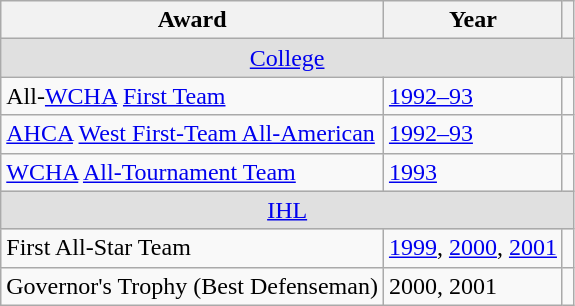<table class="wikitable">
<tr>
<th>Award</th>
<th>Year</th>
<th></th>
</tr>
<tr ALIGN="center" bgcolor="#e0e0e0">
<td colspan="3"><a href='#'>College</a></td>
</tr>
<tr>
<td>All-<a href='#'>WCHA</a> <a href='#'>First Team</a></td>
<td><a href='#'>1992–93</a></td>
<td></td>
</tr>
<tr>
<td><a href='#'>AHCA</a> <a href='#'>West First-Team All-American</a></td>
<td><a href='#'>1992–93</a></td>
<td></td>
</tr>
<tr>
<td><a href='#'>WCHA</a> <a href='#'>All-Tournament Team</a></td>
<td><a href='#'>1993</a></td>
<td></td>
</tr>
<tr ALIGN="center" bgcolor="#e0e0e0">
<td colspan="3"><a href='#'>IHL</a></td>
</tr>
<tr>
<td>First All-Star Team</td>
<td><a href='#'>1999</a>, <a href='#'>2000</a>, <a href='#'>2001</a></td>
<td></td>
</tr>
<tr>
<td>Governor's Trophy (Best Defenseman)</td>
<td>2000, 2001</td>
<td></td>
</tr>
</table>
